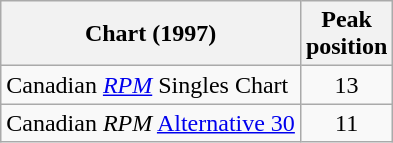<table class="wikitable">
<tr>
<th>Chart (1997)</th>
<th>Peak<br>position</th>
</tr>
<tr>
<td>Canadian <a href='#'><em>RPM</em></a> Singles Chart</td>
<td align="center">13</td>
</tr>
<tr>
<td>Canadian <em>RPM</em> <a href='#'>Alternative 30</a></td>
<td align="center">11</td>
</tr>
</table>
